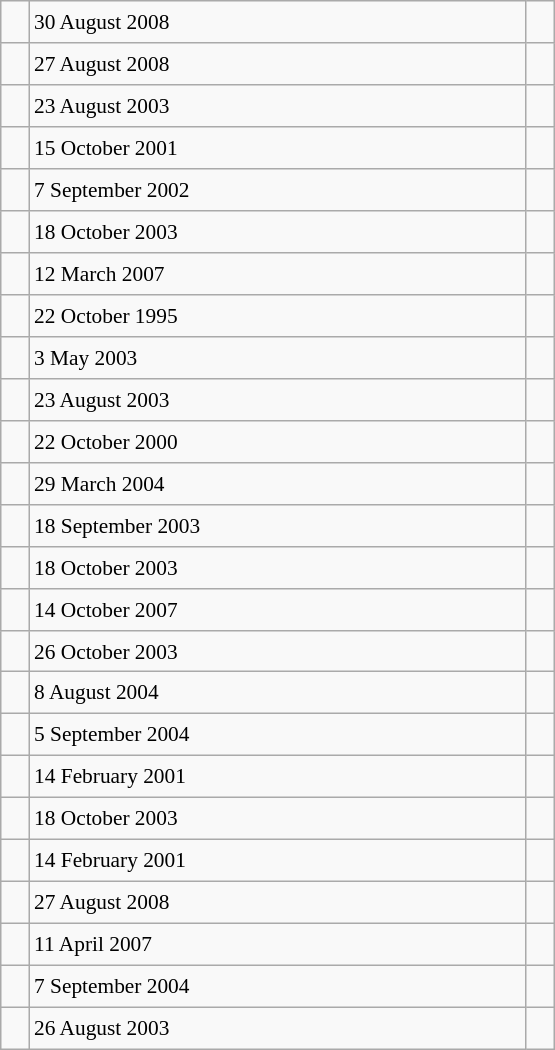<table class="wikitable" style="font-size: 89%; float: left; width: 26em; margin-right: 1em; height: 700px">
<tr>
<td></td>
<td>30 August 2008</td>
<td></td>
</tr>
<tr>
<td></td>
<td>27 August 2008</td>
<td></td>
</tr>
<tr>
<td></td>
<td>23 August 2003</td>
<td></td>
</tr>
<tr>
<td></td>
<td>15 October 2001</td>
<td></td>
</tr>
<tr>
<td></td>
<td>7 September 2002</td>
<td></td>
</tr>
<tr>
<td></td>
<td>18 October 2003</td>
<td></td>
</tr>
<tr>
<td></td>
<td>12 March 2007</td>
<td></td>
</tr>
<tr>
<td></td>
<td>22 October 1995</td>
<td></td>
</tr>
<tr>
<td></td>
<td>3 May 2003</td>
<td></td>
</tr>
<tr>
<td></td>
<td>23 August 2003</td>
<td></td>
</tr>
<tr>
<td></td>
<td>22 October 2000</td>
<td></td>
</tr>
<tr>
<td></td>
<td>29 March 2004</td>
<td></td>
</tr>
<tr>
<td></td>
<td>18 September 2003</td>
<td></td>
</tr>
<tr>
<td></td>
<td>18 October 2003</td>
<td></td>
</tr>
<tr>
<td></td>
<td>14 October 2007</td>
<td></td>
</tr>
<tr>
<td></td>
<td>26 October 2003</td>
<td></td>
</tr>
<tr>
<td></td>
<td>8 August 2004</td>
<td></td>
</tr>
<tr>
<td></td>
<td>5 September 2004</td>
<td></td>
</tr>
<tr>
<td></td>
<td>14 February 2001</td>
<td></td>
</tr>
<tr>
<td></td>
<td>18 October 2003</td>
<td></td>
</tr>
<tr>
<td></td>
<td>14 February 2001</td>
<td></td>
</tr>
<tr>
<td></td>
<td>27 August 2008</td>
<td></td>
</tr>
<tr>
<td></td>
<td>11 April 2007</td>
<td></td>
</tr>
<tr>
<td></td>
<td>7 September 2004</td>
<td></td>
</tr>
<tr>
<td></td>
<td>26 August 2003</td>
<td></td>
</tr>
</table>
